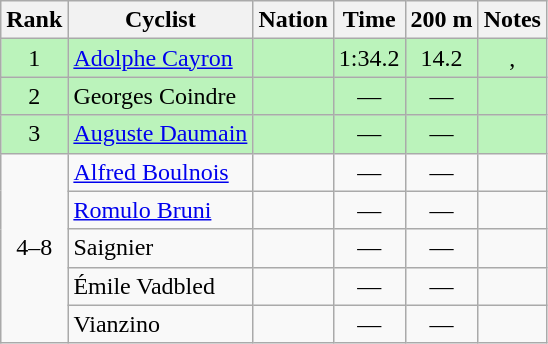<table class="wikitable sortable" style="text-align:center">
<tr>
<th>Rank</th>
<th>Cyclist</th>
<th>Nation</th>
<th>Time</th>
<th>200 m</th>
<th>Notes</th>
</tr>
<tr bgcolor=bbf3bb>
<td>1</td>
<td align=left><a href='#'>Adolphe Cayron</a></td>
<td align=left></td>
<td>1:34.2</td>
<td>14.2</td>
<td>, </td>
</tr>
<tr bgcolor=bbf3bb>
<td>2</td>
<td align=left>Georges Coindre</td>
<td align=left></td>
<td data-sort-value=9:99.9>—</td>
<td data-sort-value=99.9>—</td>
<td></td>
</tr>
<tr bgcolor=bbf3bb>
<td>3</td>
<td align=left><a href='#'>Auguste Daumain</a></td>
<td align=left></td>
<td data-sort-value=9:99.9>—</td>
<td data-sort-value=99.9>—</td>
<td></td>
</tr>
<tr>
<td rowspan=5>4–8</td>
<td align=left><a href='#'>Alfred Boulnois</a></td>
<td align=left></td>
<td data-sort-value=9:99.9>—</td>
<td data-sort-value=99.9>—</td>
<td></td>
</tr>
<tr>
<td align=left><a href='#'>Romulo Bruni</a></td>
<td align=left></td>
<td data-sort-value=9:99.9>—</td>
<td data-sort-value=99.9>—</td>
<td></td>
</tr>
<tr>
<td align=left>Saignier</td>
<td align=left></td>
<td data-sort-value=9:99.9>—</td>
<td data-sort-value=99.9>—</td>
<td></td>
</tr>
<tr>
<td align=left>Émile Vadbled</td>
<td align=left></td>
<td data-sort-value=9:99.9>—</td>
<td data-sort-value=99.9>—</td>
<td></td>
</tr>
<tr>
<td align=left>Vianzino</td>
<td align=left></td>
<td data-sort-value=9:99.9>—</td>
<td data-sort-value=99.9>—</td>
<td></td>
</tr>
</table>
